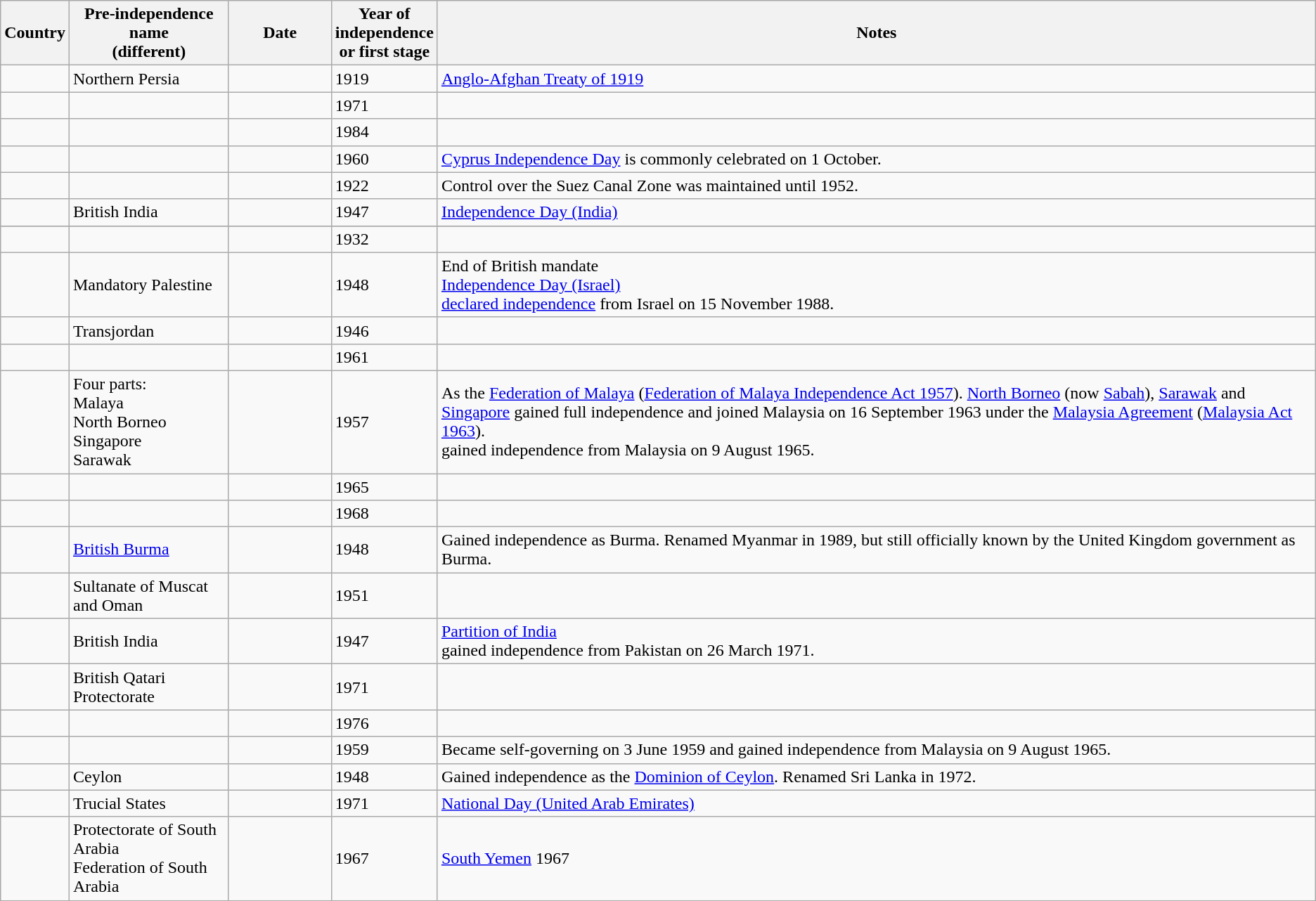<table class="wikitable sortable">
<tr>
<th>Country</th>
<th>Pre-independence<br>name<br>(different)</th>
<th width=90>Date</th>
<th>Year of<br>independence<br>or first stage</th>
<th class=unsortable>Notes</th>
</tr>
<tr>
<td></td>
<td>Northern Persia</td>
<td></td>
<td>1919</td>
<td><a href='#'>Anglo-Afghan Treaty of 1919</a></td>
</tr>
<tr>
<td></td>
<td></td>
<td></td>
<td>1971</td>
<td></td>
</tr>
<tr>
<td></td>
<td></td>
<td></td>
<td>1984</td>
<td></td>
</tr>
<tr>
<td></td>
<td></td>
<td></td>
<td>1960</td>
<td><a href='#'>Cyprus Independence Day</a> is commonly celebrated on 1 October.</td>
</tr>
<tr>
<td></td>
<td></td>
<td></td>
<td>1922</td>
<td>Control over the Suez Canal Zone was maintained until 1952.</td>
</tr>
<tr>
<td></td>
<td>British India</td>
<td></td>
<td>1947</td>
<td><a href='#'>Independence Day (India)</a></td>
</tr>
<tr>
</tr>
<tr>
<td></td>
<td></td>
<td></td>
<td>1932</td>
<td></td>
</tr>
<tr>
<td></td>
<td>Mandatory Palestine</td>
<td></td>
<td>1948</td>
<td>End of British mandate<br><a href='#'>Independence Day (Israel)</a><br> <a href='#'>declared independence</a> from Israel on 15 November 1988.</td>
</tr>
<tr>
<td></td>
<td>Transjordan</td>
<td></td>
<td>1946</td>
<td></td>
</tr>
<tr>
<td></td>
<td></td>
<td></td>
<td>1961</td>
<td></td>
</tr>
<tr>
<td></td>
<td>Four parts:<br>Malaya<br>North Borneo<br>Singapore<br>Sarawak</td>
<td></td>
<td>1957</td>
<td>As the <a href='#'>Federation of Malaya</a> (<a href='#'>Federation of Malaya Independence Act 1957</a>). <a href='#'>North Borneo</a> (now <a href='#'>Sabah</a>), <a href='#'>Sarawak</a> and <a href='#'>Singapore</a> gained full independence and joined Malaysia on 16 September 1963 under the <a href='#'>Malaysia Agreement</a> (<a href='#'>Malaysia Act 1963</a>).<br> gained independence from Malaysia on 9 August 1965.</td>
</tr>
<tr>
<td></td>
<td></td>
<td></td>
<td>1965</td>
<td></td>
</tr>
<tr>
<td></td>
<td></td>
<td></td>
<td>1968</td>
<td></td>
</tr>
<tr>
<td></td>
<td><a href='#'>British Burma</a></td>
<td></td>
<td>1948</td>
<td>Gained independence as Burma. Renamed Myanmar in 1989, but still officially known by the United Kingdom government as Burma.</td>
</tr>
<tr>
<td></td>
<td>Sultanate of Muscat and Oman</td>
<td></td>
<td>1951</td>
</tr>
<tr>
<td></td>
<td>British India</td>
<td></td>
<td>1947</td>
<td><a href='#'>Partition of India</a><br> gained independence from Pakistan on 26 March 1971.</td>
</tr>
<tr>
<td></td>
<td>British Qatari Protectorate</td>
<td></td>
<td>1971</td>
<td></td>
</tr>
<tr>
<td></td>
<td></td>
<td></td>
<td>1976</td>
<td></td>
</tr>
<tr>
<td></td>
<td></td>
<td></td>
<td>1959</td>
<td>Became self-governing on 3 June 1959 and gained independence from Malaysia on 9 August 1965.</td>
</tr>
<tr>
<td></td>
<td>Ceylon</td>
<td></td>
<td>1948</td>
<td>Gained independence as the <a href='#'>Dominion of Ceylon</a>. Renamed Sri Lanka in 1972.</td>
</tr>
<tr>
<td></td>
<td>Trucial States</td>
<td></td>
<td>1971</td>
<td><a href='#'>National Day (United Arab Emirates)</a></td>
</tr>
<tr>
<td></td>
<td>Protectorate of South Arabia<br>Federation of South Arabia</td>
<td></td>
<td>1967</td>
<td><a href='#'>South Yemen</a> 1967</td>
</tr>
</table>
